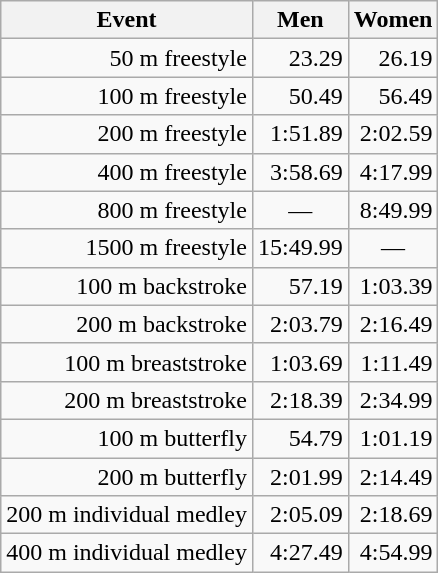<table class="wikitable" style="text-align:right">
<tr>
<th>Event</th>
<th>Men</th>
<th>Women</th>
</tr>
<tr>
<td>50 m freestyle</td>
<td>23.29</td>
<td>26.19</td>
</tr>
<tr>
<td>100 m freestyle</td>
<td>50.49</td>
<td>56.49</td>
</tr>
<tr>
<td>200 m freestyle</td>
<td>1:51.89</td>
<td>2:02.59</td>
</tr>
<tr>
<td>400 m freestyle</td>
<td>3:58.69</td>
<td>4:17.99</td>
</tr>
<tr>
<td>800 m freestyle</td>
<td align="center">—</td>
<td>8:49.99</td>
</tr>
<tr>
<td>1500 m freestyle</td>
<td>15:49.99</td>
<td align="center">—</td>
</tr>
<tr>
<td>100 m backstroke</td>
<td>57.19</td>
<td>1:03.39</td>
</tr>
<tr>
<td>200 m backstroke</td>
<td>2:03.79</td>
<td>2:16.49</td>
</tr>
<tr>
<td>100 m breaststroke</td>
<td>1:03.69</td>
<td>1:11.49</td>
</tr>
<tr>
<td>200 m breaststroke</td>
<td>2:18.39</td>
<td>2:34.99</td>
</tr>
<tr>
<td>100 m butterfly</td>
<td>54.79</td>
<td>1:01.19</td>
</tr>
<tr>
<td>200 m butterfly</td>
<td>2:01.99</td>
<td>2:14.49</td>
</tr>
<tr>
<td>200 m individual medley</td>
<td>2:05.09</td>
<td>2:18.69</td>
</tr>
<tr>
<td>400 m individual medley</td>
<td>4:27.49</td>
<td>4:54.99</td>
</tr>
</table>
